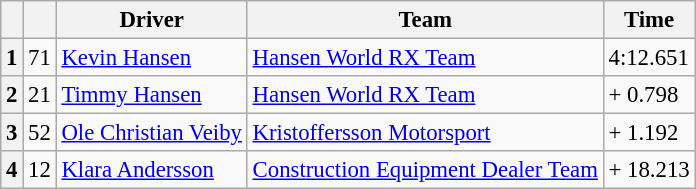<table class="wikitable" style="font-size:95%">
<tr>
<th></th>
<th></th>
<th>Driver</th>
<th>Team</th>
<th>Time</th>
</tr>
<tr>
<th>1</th>
<td>71</td>
<td> <a href='#'>Kevin Hansen</a></td>
<td><a href='#'>Hansen World RX Team</a></td>
<td>4:12.651</td>
</tr>
<tr>
<th>2</th>
<td>21</td>
<td> <a href='#'>Timmy Hansen</a></td>
<td><a href='#'>Hansen World RX Team</a></td>
<td>+ 0.798</td>
</tr>
<tr>
<th>3</th>
<td>52</td>
<td> <a href='#'>Ole Christian Veiby</a></td>
<td><a href='#'>Kristoffersson Motorsport</a></td>
<td>+ 1.192</td>
</tr>
<tr>
<th>4</th>
<td>12</td>
<td> <a href='#'>Klara Andersson</a></td>
<td><a href='#'>Construction Equipment Dealer Team</a></td>
<td>+ 18.213</td>
</tr>
</table>
